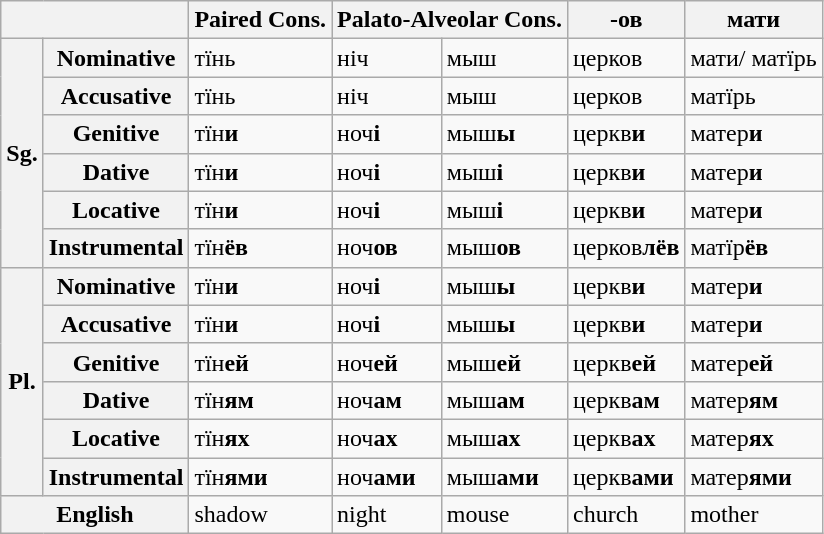<table class=wikitable>
<tr>
<th colspan="2" rowspan="1"></th>
<th>Paired Cons.</th>
<th colspan="2">Palato-Alveolar Cons.</th>
<th>-ов</th>
<th>мати</th>
</tr>
<tr>
<th rowspan="6">Sg.</th>
<th>Nominative</th>
<td>тїнь</td>
<td>ніч</td>
<td>мыш</td>
<td>церков</td>
<td>мати/ матїрь</td>
</tr>
<tr>
<th>Accusative</th>
<td>тїнь</td>
<td>ніч</td>
<td>мыш</td>
<td>церков</td>
<td>матїрь</td>
</tr>
<tr>
<th>Genitive</th>
<td>тїн<strong>и</strong></td>
<td>ноч<strong>і</strong></td>
<td>мыш<strong>ы</strong></td>
<td>церкв<strong>и</strong></td>
<td>матер<strong>и</strong></td>
</tr>
<tr>
<th>Dative</th>
<td>тїн<strong>и</strong></td>
<td>ноч<strong>і</strong></td>
<td>мыш<strong>і</strong></td>
<td>церкв<strong>и</strong></td>
<td>матер<strong>и</strong></td>
</tr>
<tr>
<th>Locative</th>
<td>тїн<strong>и</strong></td>
<td>ноч<strong>і</strong></td>
<td>мыш<strong>і</strong></td>
<td>церкв<strong>и</strong></td>
<td>матер<strong>и</strong></td>
</tr>
<tr>
<th>Instrumental</th>
<td>тїн<strong>ёв</strong></td>
<td>ноч<strong>ов</strong></td>
<td>мыш<strong>ов</strong></td>
<td>церков<strong>лёв</strong></td>
<td>матїр<strong>ёв</strong></td>
</tr>
<tr>
<th rowspan="6">Pl.</th>
<th>Nominative</th>
<td>тїн<strong>и</strong></td>
<td>ноч<strong>і</strong></td>
<td>мыш<strong>ы</strong></td>
<td>церкв<strong>и</strong></td>
<td>матер<strong>и</strong></td>
</tr>
<tr>
<th>Accusative</th>
<td>тїн<strong>и</strong></td>
<td>ноч<strong>і</strong></td>
<td>мыш<strong>ы</strong></td>
<td>церкв<strong>и</strong></td>
<td>матер<strong>и</strong></td>
</tr>
<tr>
<th>Genitive</th>
<td>тїн<strong>ей</strong></td>
<td>ноч<strong>ей</strong></td>
<td>мыш<strong>ей</strong></td>
<td>церкв<strong>ей</strong></td>
<td>матер<strong>ей</strong></td>
</tr>
<tr>
<th>Dative</th>
<td>тїн<strong>ям</strong></td>
<td>ноч<strong>ам</strong></td>
<td>мыш<strong>ам</strong></td>
<td>церкв<strong>ам</strong></td>
<td>матер<strong>ям</strong></td>
</tr>
<tr>
<th>Locative</th>
<td>тїн<strong>ях</strong></td>
<td>ноч<strong>ах</strong></td>
<td>мыш<strong>ах</strong></td>
<td>церкв<strong>ах</strong></td>
<td>матер<strong>ях</strong></td>
</tr>
<tr>
<th>Instrumental</th>
<td>тїн<strong>ями</strong></td>
<td>ноч<strong>ами</strong></td>
<td>мыш<strong>ами</strong></td>
<td>церкв<strong>ами</strong></td>
<td>матер<strong>ями</strong></td>
</tr>
<tr>
<th colspan="2">English</th>
<td>shadow</td>
<td>night</td>
<td>mouse</td>
<td>church</td>
<td>mother</td>
</tr>
</table>
